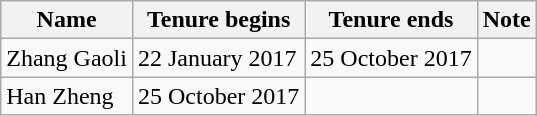<table class="wikitable">
<tr>
<th>Name</th>
<th>Tenure begins</th>
<th>Tenure ends</th>
<th>Note</th>
</tr>
<tr>
<td>Zhang Gaoli</td>
<td>22 January 2017</td>
<td>25 October 2017</td>
<td></td>
</tr>
<tr>
<td>Han Zheng</td>
<td>25 October 2017</td>
<td></td>
<td></td>
</tr>
</table>
